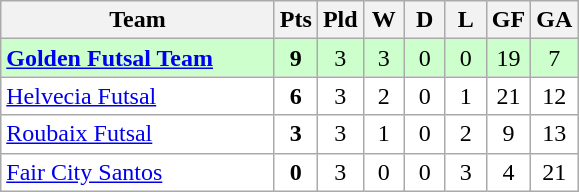<table class="wikitable" style="text-align: center;">
<tr>
<th width="175">Team</th>
<th width="20">Pts</th>
<th width="20">Pld</th>
<th width="20">W</th>
<th width="20">D</th>
<th width="20">L</th>
<th width="20">GF</th>
<th width="20">GA</th>
</tr>
<tr bgcolor="#ccffcc">
<td align="left"> <strong><a href='#'>Golden Futsal Team</a></strong></td>
<td><strong>9</strong></td>
<td>3</td>
<td>3</td>
<td>0</td>
<td>0</td>
<td>19</td>
<td>7</td>
</tr>
<tr bgcolor=ffffff>
<td align="left"> <a href='#'>Helvecia Futsal</a></td>
<td><strong>6</strong></td>
<td>3</td>
<td>2</td>
<td>0</td>
<td>1</td>
<td>21</td>
<td>12</td>
</tr>
<tr bgcolor=ffffff>
<td align="left"> <a href='#'>Roubaix Futsal</a></td>
<td><strong>3</strong></td>
<td>3</td>
<td>1</td>
<td>0</td>
<td>2</td>
<td>9</td>
<td>13</td>
</tr>
<tr bgcolor=ffffff>
<td align="left"> <a href='#'>Fair City Santos</a></td>
<td><strong>0</strong></td>
<td>3</td>
<td>0</td>
<td>0</td>
<td>3</td>
<td>4</td>
<td>21</td>
</tr>
</table>
